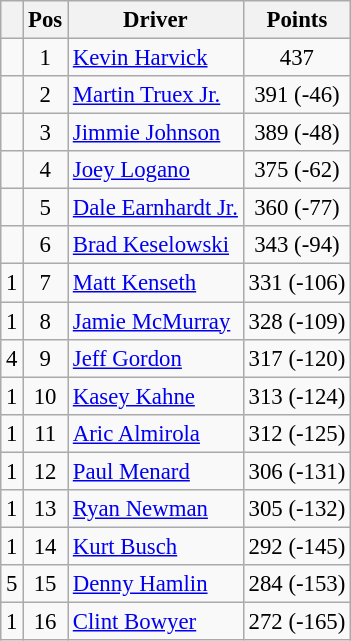<table class="wikitable" style="font-size: 95%;">
<tr>
<th></th>
<th>Pos</th>
<th>Driver</th>
<th>Points</th>
</tr>
<tr>
<td align="left"></td>
<td style="text-align:center;">1</td>
<td><a href='#'>Kevin Harvick</a></td>
<td style="text-align:center;">437</td>
</tr>
<tr>
<td align="left"></td>
<td style="text-align:center;">2</td>
<td><a href='#'>Martin Truex Jr.</a></td>
<td style="text-align:center;">391 (-46)</td>
</tr>
<tr>
<td align="left"></td>
<td style="text-align:center;">3</td>
<td><a href='#'>Jimmie Johnson</a></td>
<td style="text-align:center;">389 (-48)</td>
</tr>
<tr>
<td align="left"></td>
<td style="text-align:center;">4</td>
<td><a href='#'>Joey Logano</a></td>
<td style="text-align:center;">375 (-62)</td>
</tr>
<tr>
<td align="left"></td>
<td style="text-align:center;">5</td>
<td><a href='#'>Dale Earnhardt Jr.</a></td>
<td style="text-align:center;">360 (-77)</td>
</tr>
<tr>
<td align="left"></td>
<td style="text-align:center;">6</td>
<td><a href='#'>Brad Keselowski</a></td>
<td style="text-align:center;">343 (-94)</td>
</tr>
<tr>
<td align="left"> 1</td>
<td style="text-align:center;">7</td>
<td><a href='#'>Matt Kenseth</a></td>
<td style="text-align:center;">331 (-106)</td>
</tr>
<tr>
<td align="left"> 1</td>
<td style="text-align:center;">8</td>
<td><a href='#'>Jamie McMurray</a></td>
<td style="text-align:center;">328 (-109)</td>
</tr>
<tr>
<td align="left"> 4</td>
<td style="text-align:center;">9</td>
<td><a href='#'>Jeff Gordon</a></td>
<td style="text-align:center;">317 (-120)</td>
</tr>
<tr>
<td align="left"> 1</td>
<td style="text-align:center;">10</td>
<td><a href='#'>Kasey Kahne</a></td>
<td style="text-align:center;">313 (-124)</td>
</tr>
<tr>
<td align="left"> 1</td>
<td style="text-align:center;">11</td>
<td><a href='#'>Aric Almirola</a></td>
<td style="text-align:center;">312 (-125)</td>
</tr>
<tr>
<td align="left"> 1</td>
<td style="text-align:center;">12</td>
<td><a href='#'>Paul Menard</a></td>
<td style="text-align:center;">306 (-131)</td>
</tr>
<tr>
<td align="left"> 1</td>
<td style="text-align:center;">13</td>
<td><a href='#'>Ryan Newman</a></td>
<td style="text-align:center;">305 (-132)</td>
</tr>
<tr>
<td align="left"> 1</td>
<td style="text-align:center;">14</td>
<td><a href='#'>Kurt Busch</a></td>
<td style="text-align:center;">292 (-145)</td>
</tr>
<tr>
<td align="left"> 5</td>
<td style="text-align:center;">15</td>
<td><a href='#'>Denny Hamlin</a></td>
<td style="text-align:center;">284 (-153)</td>
</tr>
<tr>
<td align="left"> 1</td>
<td style="text-align:center;">16</td>
<td><a href='#'>Clint Bowyer</a></td>
<td style="text-align:center;">272 (-165)</td>
</tr>
</table>
